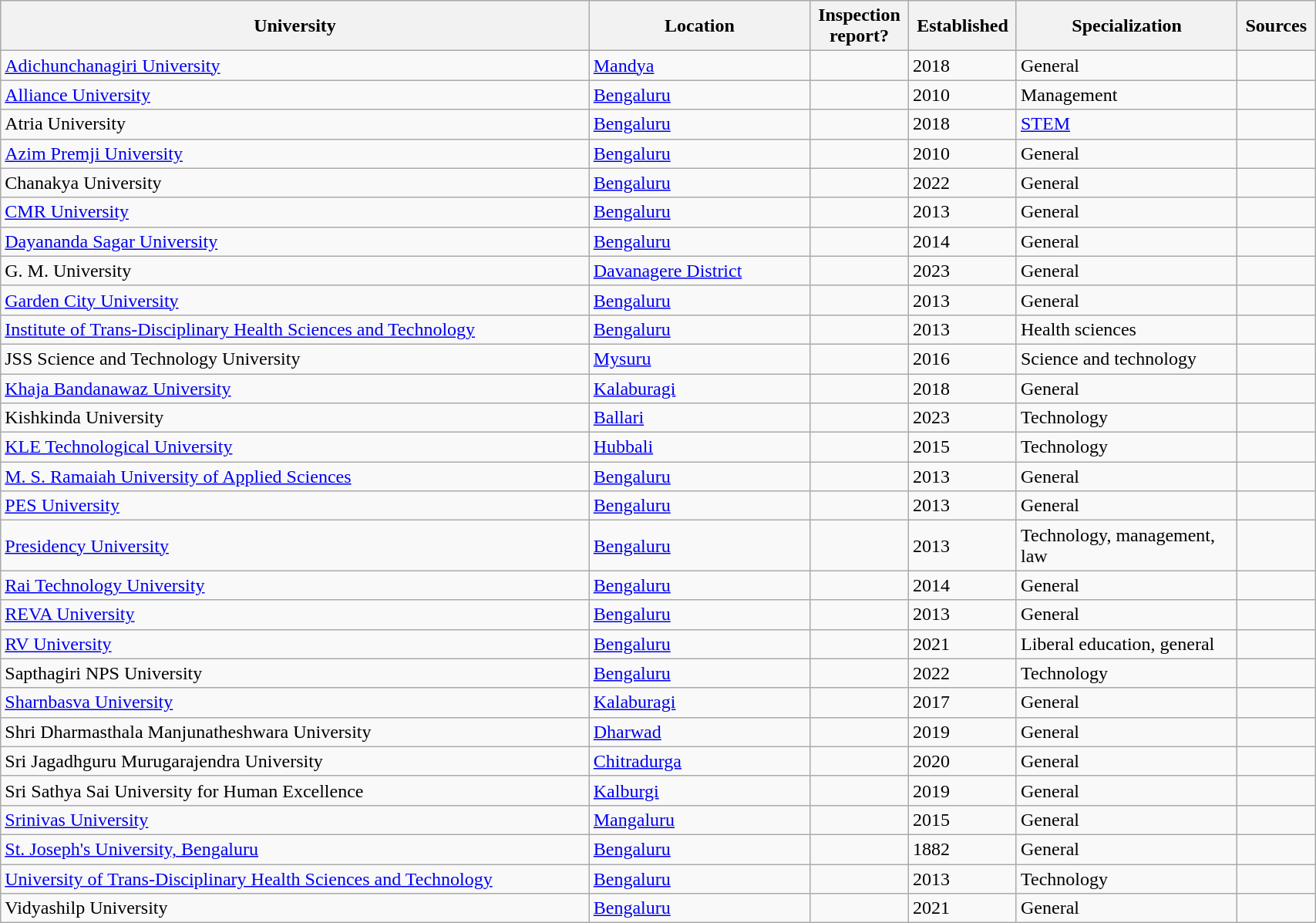<table class="wikitable sortable collapsible plainrowheaders" border="1" style="text-align:left; width:90%">
<tr>
<th scope="col" style="width: 40%;">University</th>
<th scope="col" style="width: 15%;">Location</th>
<th scope="col" style="width: 5%;">Inspection report?</th>
<th scope="col" style="width: 5%;">Established</th>
<th scope="col" style="width: 15%;">Specialization</th>
<th scope="col" style="width: 5%;" class="unsortable">Sources</th>
</tr>
<tr>
<td><a href='#'>Adichunchanagiri University</a></td>
<td><a href='#'>Mandya</a></td>
<td></td>
<td>2018</td>
<td>General</td>
<td></td>
</tr>
<tr>
<td><a href='#'>Alliance University</a></td>
<td><a href='#'>Bengaluru</a></td>
<td></td>
<td>2010</td>
<td>Management</td>
<td></td>
</tr>
<tr>
<td>Atria University</td>
<td><a href='#'>Bengaluru</a></td>
<td></td>
<td>2018</td>
<td><a href='#'>STEM</a></td>
<td></td>
</tr>
<tr>
<td><a href='#'>Azim Premji University</a></td>
<td><a href='#'>Bengaluru</a></td>
<td></td>
<td>2010</td>
<td>General</td>
<td></td>
</tr>
<tr>
<td>Chanakya University</td>
<td><a href='#'>Bengaluru</a></td>
<td></td>
<td>2022</td>
<td>General</td>
<td></td>
</tr>
<tr>
<td><a href='#'>CMR University</a></td>
<td><a href='#'>Bengaluru</a></td>
<td></td>
<td>2013</td>
<td>General</td>
<td></td>
</tr>
<tr>
<td><a href='#'>Dayananda Sagar University</a></td>
<td><a href='#'>Bengaluru</a></td>
<td></td>
<td>2014</td>
<td>General</td>
<td></td>
</tr>
<tr>
<td>G. M. University</td>
<td><a href='#'>Davanagere District</a></td>
<td></td>
<td>2023</td>
<td>General</td>
<td></td>
</tr>
<tr>
<td><a href='#'>Garden City University</a></td>
<td><a href='#'>Bengaluru</a></td>
<td></td>
<td>2013</td>
<td>General</td>
<td></td>
</tr>
<tr>
<td><a href='#'>Institute of Trans-Disciplinary Health Sciences and Technology</a></td>
<td><a href='#'>Bengaluru</a></td>
<td></td>
<td>2013</td>
<td>Health sciences</td>
<td></td>
</tr>
<tr>
<td>JSS Science and Technology University</td>
<td><a href='#'>Mysuru</a></td>
<td></td>
<td>2016</td>
<td>Science and technology</td>
<td></td>
</tr>
<tr>
<td><a href='#'>Khaja Bandanawaz University</a></td>
<td><a href='#'>Kalaburagi</a></td>
<td></td>
<td>2018</td>
<td>General</td>
<td></td>
</tr>
<tr>
<td>Kishkinda University</td>
<td><a href='#'>Ballari</a></td>
<td></td>
<td>2023</td>
<td>Technology</td>
<td></td>
</tr>
<tr>
<td><a href='#'>KLE Technological University</a></td>
<td><a href='#'>Hubbali</a></td>
<td></td>
<td>2015</td>
<td>Technology</td>
<td></td>
</tr>
<tr>
<td><a href='#'>M. S. Ramaiah University of Applied Sciences</a></td>
<td><a href='#'>Bengaluru</a></td>
<td></td>
<td>2013</td>
<td>General</td>
<td></td>
</tr>
<tr>
<td><a href='#'>PES University</a></td>
<td><a href='#'>Bengaluru</a></td>
<td></td>
<td>2013</td>
<td>General</td>
<td></td>
</tr>
<tr>
<td><a href='#'>Presidency University</a></td>
<td><a href='#'>Bengaluru</a></td>
<td></td>
<td>2013</td>
<td>Technology, management, law</td>
<td></td>
</tr>
<tr>
<td><a href='#'>Rai Technology University</a></td>
<td><a href='#'>Bengaluru</a></td>
<td></td>
<td>2014</td>
<td>General</td>
<td></td>
</tr>
<tr>
<td><a href='#'>REVA University</a></td>
<td><a href='#'>Bengaluru</a></td>
<td></td>
<td>2013</td>
<td>General</td>
<td></td>
</tr>
<tr>
<td><a href='#'>RV University</a></td>
<td><a href='#'>Bengaluru</a></td>
<td></td>
<td>2021</td>
<td>Liberal education, general</td>
<td></td>
</tr>
<tr>
<td>Sapthagiri NPS University</td>
<td><a href='#'>Bengaluru</a></td>
<td></td>
<td>2022</td>
<td>Technology</td>
<td></td>
</tr>
<tr>
<td><a href='#'>Sharnbasva University</a></td>
<td><a href='#'>Kalaburagi</a></td>
<td></td>
<td>2017</td>
<td>General</td>
<td></td>
</tr>
<tr>
<td>Shri Dharmasthala Manjunatheshwara University</td>
<td><a href='#'>Dharwad</a></td>
<td></td>
<td>2019</td>
<td>General</td>
<td></td>
</tr>
<tr>
<td>Sri Jagadhguru Murugarajendra University</td>
<td><a href='#'>Chitradurga</a></td>
<td></td>
<td>2020</td>
<td>General</td>
<td></td>
</tr>
<tr>
<td>Sri Sathya Sai University for Human Excellence</td>
<td><a href='#'>Kalburgi</a></td>
<td></td>
<td>2019</td>
<td>General</td>
<td></td>
</tr>
<tr>
<td><a href='#'>Srinivas University</a></td>
<td><a href='#'>Mangaluru</a></td>
<td></td>
<td>2015</td>
<td>General</td>
<td></td>
</tr>
<tr>
<td><a href='#'>St. Joseph's University, Bengaluru</a></td>
<td><a href='#'>Bengaluru</a></td>
<td></td>
<td>1882</td>
<td>General</td>
<td></td>
</tr>
<tr>
<td><a href='#'>University of Trans-Disciplinary Health Sciences and Technology</a></td>
<td><a href='#'>Bengaluru</a></td>
<td></td>
<td>2013</td>
<td>Technology</td>
<td></td>
</tr>
<tr>
<td>Vidyashilp University</td>
<td><a href='#'>Bengaluru</a></td>
<td></td>
<td>2021</td>
<td>General</td>
<td></td>
</tr>
</table>
